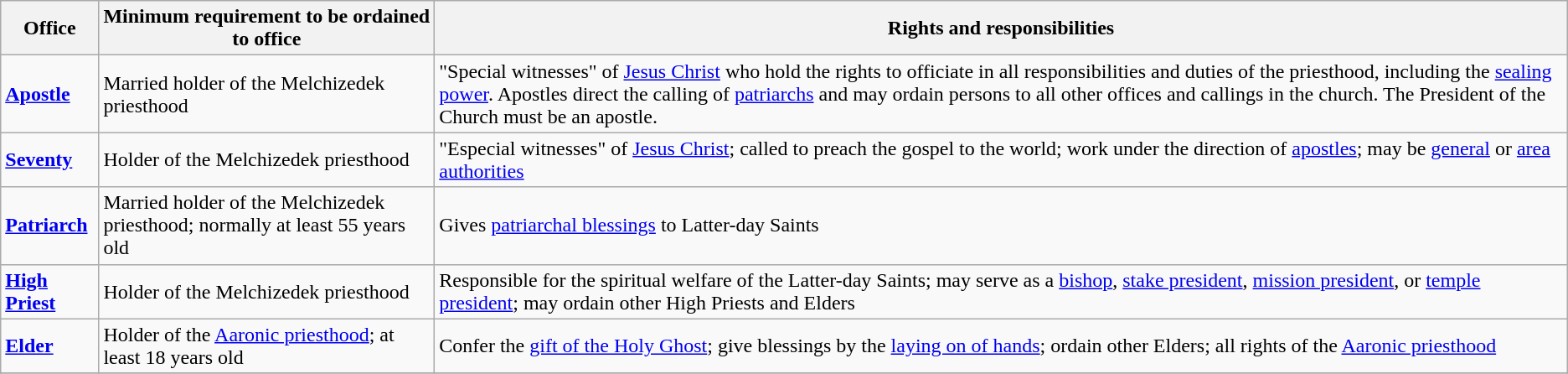<table class=wikitable>
<tr>
<th>Office</th>
<th>Minimum requirement to be ordained to office</th>
<th>Rights and responsibilities</th>
</tr>
<tr>
<td><strong><a href='#'>Apostle</a></strong></td>
<td>Married holder of the Melchizedek priesthood</td>
<td>"Special witnesses" of <a href='#'>Jesus Christ</a> who hold the rights to officiate in all responsibilities and duties of the priesthood, including the <a href='#'>sealing power</a>. Apostles direct the calling of <a href='#'>patriarchs</a> and may ordain persons to all other offices and callings in the church. The President of the Church must be an apostle.</td>
</tr>
<tr>
<td><strong><a href='#'>Seventy</a></strong></td>
<td>Holder of the Melchizedek priesthood</td>
<td>"Especial witnesses" of <a href='#'>Jesus Christ</a>; called to preach the gospel to the world; work under the direction of <a href='#'>apostles</a>; may be <a href='#'>general</a> or <a href='#'>area authorities</a></td>
</tr>
<tr>
<td><strong><a href='#'>Patriarch</a></strong></td>
<td>Married holder of the Melchizedek priesthood; normally at least 55 years old</td>
<td>Gives <a href='#'>patriarchal blessings</a> to Latter-day Saints</td>
</tr>
<tr>
<td><strong><a href='#'>High Priest</a></strong></td>
<td>Holder of the Melchizedek priesthood</td>
<td>Responsible for the spiritual welfare of the Latter-day Saints; may serve as a <a href='#'>bishop</a>, <a href='#'>stake president</a>, <a href='#'>mission president</a>, or <a href='#'>temple president</a>; may ordain other High Priests and Elders</td>
</tr>
<tr>
<td><strong><a href='#'>Elder</a></strong></td>
<td>Holder of the <a href='#'>Aaronic priesthood</a>; at least 18 years old</td>
<td>Confer the <a href='#'>gift of the Holy Ghost</a>; give blessings by the <a href='#'>laying on of hands</a>; ordain other Elders; all rights of the <a href='#'>Aaronic priesthood</a></td>
</tr>
<tr>
</tr>
</table>
